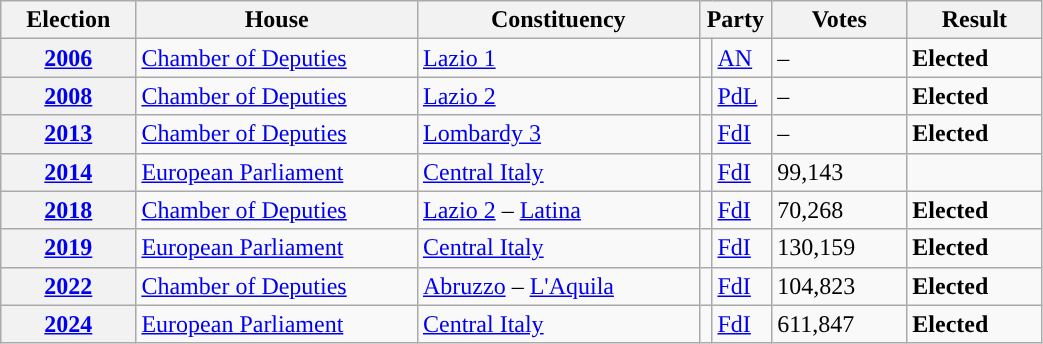<table class="wikitable" style="width:55%; border:1px #AAAAFF solid">
<tr>
<th width="12%">Election</th>
<th width="25%">House</th>
<th width="25%">Constituency</th>
<th width="5%" colspan="2">Party</th>
<th width="12%">Votes</th>
<th width="12%">Result</th>
</tr>
<tr>
<th><a href='#'>2006</a></th>
<td><a href='#'>Chamber of Deputies</a></td>
<td><a href='#'>Lazio 1</a></td>
<td></td>
<td><a href='#'>AN</a></td>
<td>–</td>
<td> <strong>Elected</strong></td>
</tr>
<tr>
<th><a href='#'>2008</a></th>
<td><a href='#'>Chamber of Deputies</a></td>
<td><a href='#'>Lazio 2</a></td>
<td></td>
<td><a href='#'>PdL</a></td>
<td>–</td>
<td> <strong>Elected</strong></td>
</tr>
<tr>
<th><a href='#'>2013</a></th>
<td><a href='#'>Chamber of Deputies</a></td>
<td><a href='#'>Lombardy 3</a></td>
<td></td>
<td><a href='#'>FdI</a></td>
<td>–</td>
<td> <strong>Elected</strong></td>
</tr>
<tr>
<th><a href='#'>2014</a></th>
<td><a href='#'>European Parliament</a></td>
<td><a href='#'>Central Italy</a></td>
<td></td>
<td><a href='#'>FdI</a></td>
<td>99,143</td>
<td></td>
</tr>
<tr>
<th><a href='#'>2018</a></th>
<td><a href='#'>Chamber of Deputies</a></td>
<td><a href='#'>Lazio 2</a> – <a href='#'>Latina</a></td>
<td></td>
<td><a href='#'>FdI</a></td>
<td>70,268</td>
<td> <strong>Elected</strong></td>
</tr>
<tr>
<th><a href='#'>2019</a></th>
<td><a href='#'>European Parliament</a></td>
<td><a href='#'>Central Italy</a></td>
<td></td>
<td><a href='#'>FdI</a></td>
<td>130,159</td>
<td> <strong>Elected</strong></td>
</tr>
<tr>
<th><a href='#'>2022</a></th>
<td><a href='#'>Chamber of Deputies</a></td>
<td><a href='#'>Abruzzo</a> – <a href='#'>L'Aquila</a></td>
<td></td>
<td><a href='#'>FdI</a></td>
<td>104,823</td>
<td> <strong>Elected</strong></td>
</tr>
<tr>
<th><a href='#'>2024</a></th>
<td><a href='#'>European Parliament</a></td>
<td><a href='#'>Central Italy</a></td>
<td></td>
<td><a href='#'>FdI</a></td>
<td>611,847</td>
<td> <strong>Elected</strong></td>
</tr>
</table>
